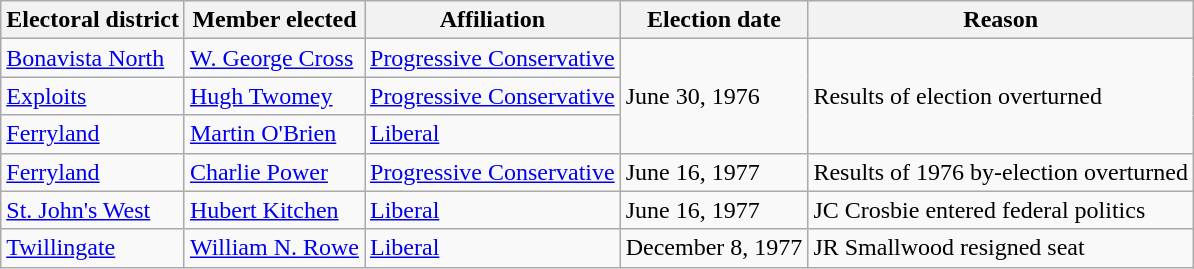<table class="wikitable sortable">
<tr>
<th>Electoral district</th>
<th>Member elected</th>
<th>Affiliation</th>
<th>Election date</th>
<th>Reason</th>
</tr>
<tr>
<td><a href='#'>Bonavista North</a></td>
<td><a href='#'>W. George Cross</a></td>
<td><a href='#'>Progressive Conservative</a></td>
<td rowspan=3>June 30, 1976</td>
<td rowspan=3>Results of election overturned</td>
</tr>
<tr>
<td><a href='#'>Exploits</a></td>
<td><a href='#'>Hugh Twomey</a></td>
<td><a href='#'>Progressive Conservative</a></td>
</tr>
<tr>
<td><a href='#'>Ferryland</a></td>
<td><a href='#'>Martin O'Brien</a></td>
<td><a href='#'>Liberal</a></td>
</tr>
<tr>
<td><a href='#'>Ferryland</a></td>
<td><a href='#'>Charlie Power</a></td>
<td><a href='#'>Progressive Conservative</a></td>
<td>June 16, 1977</td>
<td>Results of 1976 by-election overturned</td>
</tr>
<tr>
<td><a href='#'>St. John's West</a></td>
<td><a href='#'>Hubert Kitchen</a></td>
<td><a href='#'>Liberal</a></td>
<td>June 16, 1977</td>
<td>JC Crosbie entered federal politics</td>
</tr>
<tr>
<td><a href='#'>Twillingate</a></td>
<td><a href='#'>William N. Rowe</a></td>
<td><a href='#'>Liberal</a></td>
<td>December 8, 1977</td>
<td>JR Smallwood resigned seat</td>
</tr>
</table>
